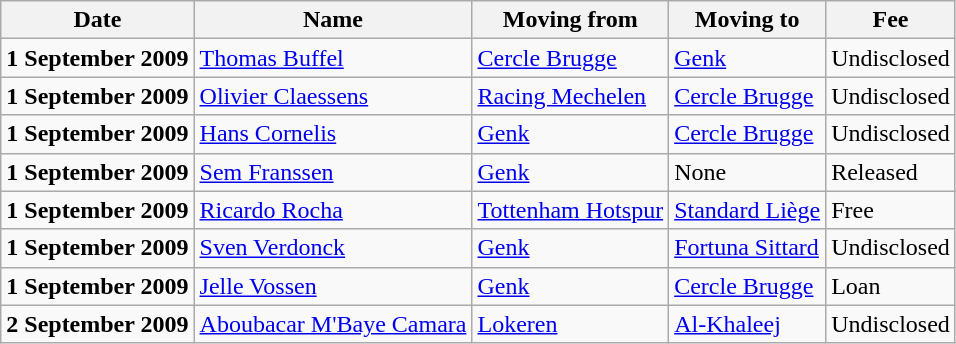<table class="wikitable sortable">
<tr>
<th>Date</th>
<th>Name</th>
<th>Moving from</th>
<th>Moving to</th>
<th>Fee</th>
</tr>
<tr>
<td><strong>1 September 2009</strong></td>
<td><a href='#'>Thomas Buffel</a></td>
<td><a href='#'>Cercle Brugge</a></td>
<td><a href='#'>Genk</a></td>
<td>Undisclosed </td>
</tr>
<tr>
<td><strong>1 September 2009</strong></td>
<td><a href='#'>Olivier Claessens</a></td>
<td><a href='#'>Racing Mechelen</a></td>
<td><a href='#'>Cercle Brugge</a></td>
<td>Undisclosed </td>
</tr>
<tr>
<td><strong>1 September 2009</strong></td>
<td><a href='#'>Hans Cornelis</a></td>
<td><a href='#'>Genk</a></td>
<td><a href='#'>Cercle Brugge</a></td>
<td>Undisclosed </td>
</tr>
<tr>
<td><strong>1 September 2009</strong></td>
<td><a href='#'>Sem Franssen</a></td>
<td><a href='#'>Genk</a></td>
<td>None</td>
<td>Released </td>
</tr>
<tr>
<td><strong>1 September 2009</strong></td>
<td> <a href='#'>Ricardo Rocha</a></td>
<td> <a href='#'>Tottenham Hotspur</a></td>
<td><a href='#'>Standard Liège</a></td>
<td>Free </td>
</tr>
<tr>
<td><strong>1 September 2009</strong></td>
<td><a href='#'>Sven Verdonck</a></td>
<td><a href='#'>Genk</a></td>
<td> <a href='#'>Fortuna Sittard</a></td>
<td>Undisclosed </td>
</tr>
<tr>
<td><strong>1 September 2009</strong></td>
<td><a href='#'>Jelle Vossen</a></td>
<td><a href='#'>Genk</a></td>
<td><a href='#'>Cercle Brugge</a></td>
<td>Loan </td>
</tr>
<tr>
<td><strong>2 September 2009</strong></td>
<td> <a href='#'>Aboubacar M'Baye Camara</a></td>
<td><a href='#'>Lokeren</a></td>
<td> <a href='#'>Al-Khaleej</a></td>
<td>Undisclosed </td>
</tr>
</table>
